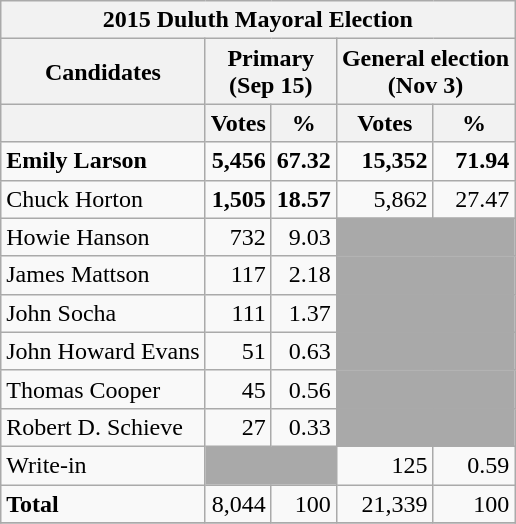<table class=wikitable>
<tr>
<th colspan=5>2015 Duluth Mayoral Election</th>
</tr>
<tr>
<th colspan=1><strong>Candidates</strong></th>
<th colspan=2><strong>Primary<br>(Sep 15)</strong></th>
<th colspan=2><strong>General election<br>(Nov 3)</strong></th>
</tr>
<tr>
<th></th>
<th>Votes</th>
<th>%</th>
<th>Votes</th>
<th>%</th>
</tr>
<tr>
<td><strong>Emily Larson</strong></td>
<td align="right"><strong>5,456</strong></td>
<td align="right"><strong>67.32</strong></td>
<td align="right"><strong>15,352</strong></td>
<td align="right"><strong>71.94</strong></td>
</tr>
<tr>
<td>Chuck Horton</td>
<td align="right"><strong>1,505</strong></td>
<td align="right"><strong>18.57</strong></td>
<td align="right">5,862</td>
<td align="right">27.47</td>
</tr>
<tr>
<td>Howie Hanson</td>
<td align="right">732</td>
<td align="right">9.03</td>
<td colspan=2 bgcolor=darkgray></td>
</tr>
<tr>
<td>James Mattson</td>
<td align="right">117</td>
<td align="right">2.18</td>
<td colspan=2 bgcolor=darkgray></td>
</tr>
<tr>
<td>John Socha</td>
<td align="right">111</td>
<td align="right">1.37</td>
<td colspan=2 bgcolor=darkgray></td>
</tr>
<tr>
<td>John Howard Evans</td>
<td align="right">51</td>
<td align="right">0.63</td>
<td colspan=2 bgcolor=darkgray></td>
</tr>
<tr>
<td>Thomas Cooper</td>
<td align="right">45</td>
<td align="right">0.56</td>
<td colspan=2 bgcolor=darkgray></td>
</tr>
<tr>
<td>Robert D. Schieve</td>
<td align="right">27</td>
<td align="right">0.33</td>
<td colspan=2 bgcolor=darkgray></td>
</tr>
<tr>
<td>Write-in</td>
<td colspan=2 bgcolor=darkgray></td>
<td align="right">125</td>
<td align="right">0.59</td>
</tr>
<tr>
<td><strong>Total</strong></td>
<td align="right">8,044</td>
<td align="right">100</td>
<td align="right">21,339</td>
<td align="right">100</td>
</tr>
<tr>
</tr>
</table>
